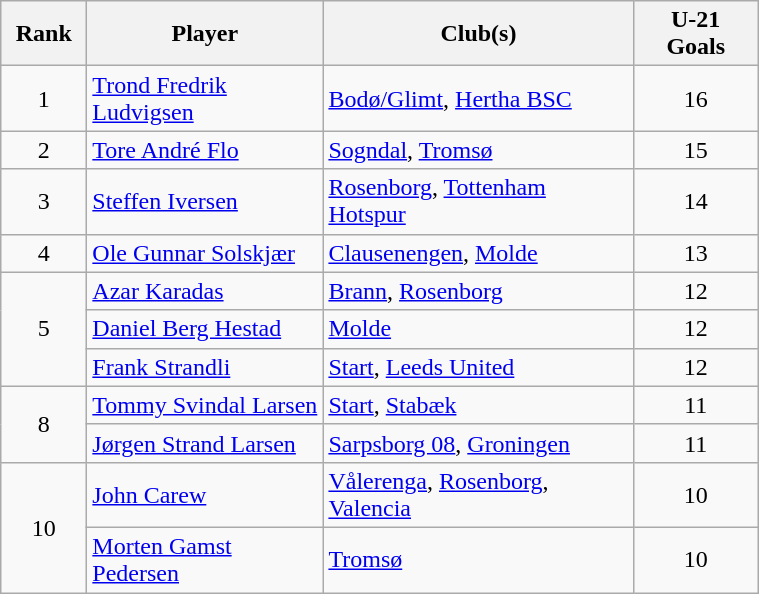<table class="wikitable sortable" style="text-align:center;">
<tr>
<th width=50px>Rank</th>
<th style="width:150px;">Player</th>
<th style="width:200px;">Club(s)</th>
<th width=75px>U-21 Goals</th>
</tr>
<tr>
<td>1</td>
<td style="text-align:left;"><a href='#'>Trond Fredrik Ludvigsen</a></td>
<td align="left"><a href='#'>Bodø/Glimt</a>, <a href='#'>Hertha BSC</a></td>
<td>16</td>
</tr>
<tr>
<td>2</td>
<td style="text-align:left;"><a href='#'>Tore André Flo</a></td>
<td align="left"><a href='#'>Sogndal</a>, <a href='#'>Tromsø</a></td>
<td>15</td>
</tr>
<tr>
<td>3</td>
<td style="text-align:left;"><a href='#'>Steffen Iversen</a></td>
<td align="left"><a href='#'>Rosenborg</a>, <a href='#'>Tottenham Hotspur</a></td>
<td>14</td>
</tr>
<tr>
<td>4</td>
<td style="text-align:left;"><a href='#'>Ole Gunnar Solskjær</a></td>
<td align="left"><a href='#'>Clausenengen</a>, <a href='#'>Molde</a></td>
<td>13</td>
</tr>
<tr>
<td rowspan="3">5</td>
<td style="text-align:left;"><a href='#'>Azar Karadas</a></td>
<td align="left"><a href='#'>Brann</a>, <a href='#'>Rosenborg</a></td>
<td>12</td>
</tr>
<tr>
<td style="text-align:left;"><a href='#'>Daniel Berg Hestad</a></td>
<td align="left"><a href='#'>Molde</a></td>
<td>12</td>
</tr>
<tr>
<td style="text-align:left;"><a href='#'>Frank Strandli</a></td>
<td align="left"><a href='#'>Start</a>, <a href='#'>Leeds United</a></td>
<td>12</td>
</tr>
<tr>
<td rowspan="2">8</td>
<td style="text-align:left;"><a href='#'>Tommy Svindal Larsen</a></td>
<td align="left"><a href='#'>Start</a>, <a href='#'>Stabæk</a></td>
<td>11</td>
</tr>
<tr>
<td style="text-align:left;"><a href='#'>Jørgen Strand Larsen</a></td>
<td align="left"><a href='#'>Sarpsborg 08</a>, <a href='#'>Groningen</a></td>
<td>11</td>
</tr>
<tr>
<td rowspan="2">10</td>
<td style="text-align:left;"><a href='#'>John Carew</a></td>
<td align="left"><a href='#'>Vålerenga</a>, <a href='#'>Rosenborg</a>, <a href='#'>Valencia</a></td>
<td>10</td>
</tr>
<tr>
<td style="text-align:left;"><a href='#'>Morten Gamst Pedersen</a></td>
<td align="left"><a href='#'>Tromsø</a></td>
<td>10</td>
</tr>
</table>
